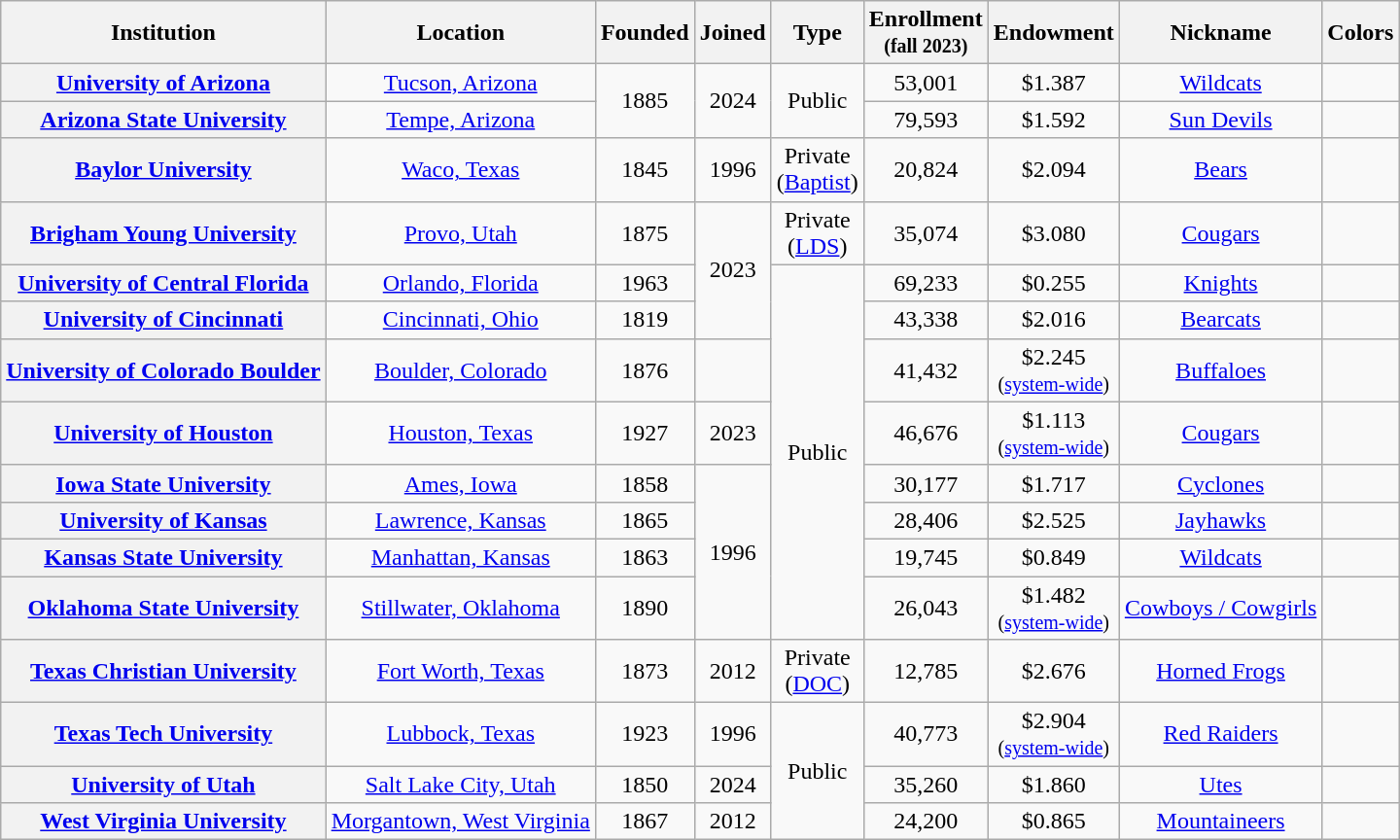<table class="wikitable sortable plainrowheaders" style="text-align: center;">
<tr>
<th scope="col">Institution</th>
<th scope="col">Location</th>
<th scope="col">Founded</th>
<th scope="col">Joined</th>
<th scope="col">Type</th>
<th scope="col">Enrollment<br><small>(fall 2023)</small></th>
<th scope="col">Endowment<br></th>
<th scope="col">Nickname</th>
<th class="unsortable" scope="col">Colors</th>
</tr>
<tr>
<th scope="row"><strong><a href='#'>University of Arizona</a></strong></th>
<td><a href='#'>Tucson, Arizona</a></td>
<td rowspan="2">1885</td>
<td rowspan="2">2024</td>
<td rowspan="2">Public</td>
<td>53,001</td>
<td>$1.387</td>
<td><a href='#'>Wildcats</a></td>
<td></td>
</tr>
<tr>
<th scope="row"><strong><a href='#'>Arizona State University</a></strong></th>
<td><a href='#'>Tempe, Arizona</a></td>
<td>79,593</td>
<td>$1.592</td>
<td><a href='#'>Sun Devils</a></td>
<td></td>
</tr>
<tr>
<th scope="row"><strong><a href='#'>Baylor University</a></strong></th>
<td><a href='#'>Waco, Texas</a></td>
<td>1845</td>
<td>1996</td>
<td>Private<br>(<a href='#'>Baptist</a>)</td>
<td>20,824</td>
<td>$2.094</td>
<td><a href='#'>Bears</a></td>
<td></td>
</tr>
<tr>
<th scope="row"><strong><a href='#'>Brigham Young University</a></strong></th>
<td><a href='#'>Provo, Utah</a></td>
<td>1875</td>
<td rowspan="3">2023</td>
<td>Private<br>(<a href='#'>LDS</a>)</td>
<td>35,074</td>
<td>$3.080</td>
<td><a href='#'>Cougars</a></td>
<td></td>
</tr>
<tr>
<th scope="row"><strong><a href='#'>University of Central Florida</a></strong></th>
<td><a href='#'>Orlando, Florida</a></td>
<td>1963</td>
<td rowspan="8">Public</td>
<td>69,233</td>
<td>$0.255</td>
<td><a href='#'>Knights</a></td>
<td></td>
</tr>
<tr>
<th scope="row"><strong><a href='#'>University of Cincinnati</a></strong></th>
<td><a href='#'>Cincinnati, Ohio</a></td>
<td>1819</td>
<td>43,338</td>
<td>$2.016</td>
<td><a href='#'>Bearcats</a></td>
<td></td>
</tr>
<tr>
<th scope="row"><strong><a href='#'>University of Colorado Boulder</a></strong></th>
<td><a href='#'>Boulder, Colorado</a></td>
<td>1876</td>
<td></td>
<td>41,432</td>
<td>$2.245<br><small>(<a href='#'>system-wide</a>)</small></td>
<td><a href='#'>Buffaloes</a></td>
<td></td>
</tr>
<tr>
<th scope="row"><strong><a href='#'>University of Houston</a></strong></th>
<td><a href='#'>Houston, Texas</a></td>
<td>1927</td>
<td>2023</td>
<td>46,676</td>
<td>$1.113<br><small>(<a href='#'>system-wide</a>)</small></td>
<td><a href='#'>Cougars</a></td>
<td></td>
</tr>
<tr>
<th scope="row"><strong><a href='#'>Iowa State University</a></strong></th>
<td><a href='#'>Ames, Iowa</a></td>
<td>1858</td>
<td rowspan="4">1996</td>
<td>30,177</td>
<td>$1.717</td>
<td><a href='#'>Cyclones</a></td>
<td></td>
</tr>
<tr>
<th scope="row"><strong><a href='#'>University of Kansas</a></strong></th>
<td><a href='#'>Lawrence, Kansas</a></td>
<td>1865</td>
<td>28,406</td>
<td>$2.525</td>
<td><a href='#'>Jayhawks</a></td>
<td></td>
</tr>
<tr>
<th scope="row"><strong><a href='#'>Kansas State University</a></strong></th>
<td><a href='#'>Manhattan, Kansas</a></td>
<td>1863</td>
<td>19,745</td>
<td>$0.849</td>
<td><a href='#'>Wildcats</a></td>
<td></td>
</tr>
<tr>
<th scope="row"><strong><a href='#'>Oklahoma State University</a></strong></th>
<td><a href='#'>Stillwater, Oklahoma</a></td>
<td>1890</td>
<td>26,043</td>
<td>$1.482<br><small>(<a href='#'>system-wide</a>)</small></td>
<td><a href='#'>Cowboys / Cowgirls</a></td>
<td></td>
</tr>
<tr>
<th scope="row"><strong><a href='#'>Texas Christian University</a></strong></th>
<td><a href='#'>Fort Worth, Texas</a></td>
<td>1873</td>
<td>2012</td>
<td>Private<br>(<a href='#'>DOC</a>)</td>
<td>12,785</td>
<td>$2.676</td>
<td><a href='#'>Horned Frogs</a></td>
<td></td>
</tr>
<tr>
<th scope="row"><strong><a href='#'>Texas Tech University</a></strong></th>
<td><a href='#'>Lubbock, Texas</a></td>
<td>1923</td>
<td>1996</td>
<td rowspan="3">Public</td>
<td>40,773</td>
<td>$2.904<br><small>(<a href='#'>system-wide</a>)</small></td>
<td><a href='#'>Red Raiders</a></td>
<td></td>
</tr>
<tr>
<th scope="row"><strong><a href='#'>University of Utah</a></strong></th>
<td><a href='#'>Salt Lake City, Utah</a></td>
<td>1850</td>
<td>2024</td>
<td>35,260</td>
<td>$1.860</td>
<td><a href='#'>Utes</a></td>
<td></td>
</tr>
<tr>
<th scope="row"><strong><a href='#'>West Virginia University</a></strong></th>
<td><a href='#'>Morgantown, West Virginia</a></td>
<td>1867</td>
<td>2012</td>
<td>24,200</td>
<td>$0.865</td>
<td><a href='#'>Mountaineers</a></td>
<td></td>
</tr>
</table>
